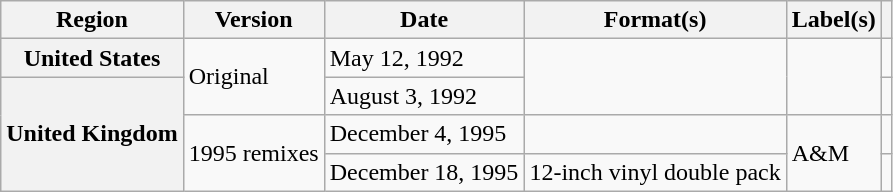<table class="wikitable plainrowheaders">
<tr>
<th scope="col">Region</th>
<th scope="col">Version</th>
<th scope="col">Date</th>
<th scope="col">Format(s)</th>
<th scope="col">Label(s)</th>
<th scope="col"></th>
</tr>
<tr>
<th scope="row">United States</th>
<td rowspan="2">Original</td>
<td>May 12, 1992</td>
<td rowspan="2"></td>
<td rowspan="2"></td>
<td></td>
</tr>
<tr>
<th scope="row" rowspan="3">United Kingdom</th>
<td>August 3, 1992</td>
<td></td>
</tr>
<tr>
<td rowspan="2">1995 remixes</td>
<td>December 4, 1995</td>
<td></td>
<td rowspan="2">A&M</td>
<td></td>
</tr>
<tr>
<td>December 18, 1995</td>
<td>12-inch vinyl double pack</td>
<td></td>
</tr>
</table>
